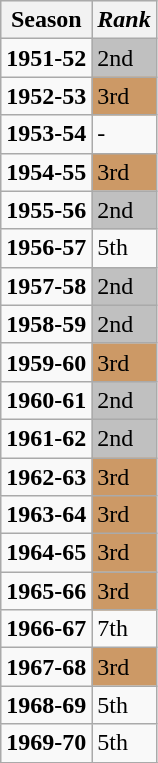<table class="wikitable">
<tr style="background: #efefef">
<th><strong>Season</strong></th>
<th><em>Rank</em></th>
</tr>
<tr>
<td><strong>1951-52</strong></td>
<td bgcolor="silver">2nd</td>
</tr>
<tr>
<td><strong>1952-53</strong></td>
<td bgcolor=CC9966>3rd</td>
</tr>
<tr>
<td><strong>1953-54</strong></td>
<td>-</td>
</tr>
<tr>
<td><strong>1954-55</strong></td>
<td bgcolor=CC9966>3rd</td>
</tr>
<tr>
<td><strong>1955-56</strong></td>
<td bgcolor="silver">2nd</td>
</tr>
<tr>
<td><strong>1956-57</strong></td>
<td>5th</td>
</tr>
<tr>
<td><strong>1957-58</strong></td>
<td bgcolor="silver">2nd</td>
</tr>
<tr>
<td><strong>1958-59</strong></td>
<td bgcolor="silver">2nd</td>
</tr>
<tr>
<td><strong>1959-60</strong></td>
<td bgcolor=CC9966>3rd</td>
</tr>
<tr>
<td><strong>1960-61</strong></td>
<td bgcolor="silver">2nd</td>
</tr>
<tr>
<td><strong>1961-62</strong></td>
<td bgcolor="silver">2nd</td>
</tr>
<tr>
<td><strong>1962-63</strong></td>
<td bgcolor=CC9966>3rd</td>
</tr>
<tr>
<td><strong>1963-64</strong></td>
<td bgcolor=CC9966>3rd</td>
</tr>
<tr>
<td><strong>1964-65</strong></td>
<td bgcolor=CC9966>3rd</td>
</tr>
<tr>
<td><strong>1965-66</strong></td>
<td bgcolor=CC9966>3rd</td>
</tr>
<tr>
<td><strong>1966-67</strong></td>
<td>7th</td>
</tr>
<tr>
<td><strong>1967-68</strong></td>
<td bgcolor=CC9966>3rd</td>
</tr>
<tr>
<td><strong>1968-69</strong></td>
<td>5th</td>
</tr>
<tr>
<td><strong>1969-70</strong></td>
<td>5th</td>
</tr>
<tr>
</tr>
</table>
